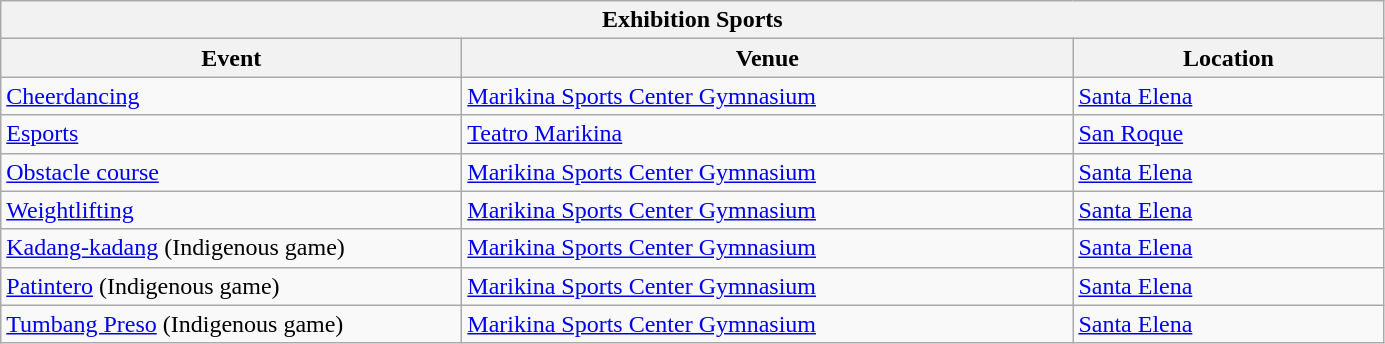<table class="wikitable">
<tr>
<th colspan=5>Exhibition Sports</th>
</tr>
<tr>
<th style="width:300px;">Event</th>
<th style="width:400px;">Venue</th>
<th style="width:200px;">Location</th>
</tr>
<tr>
<td> <a href='#'>Cheerdancing</a></td>
<td><a href='#'>Marikina Sports Center Gymnasium</a></td>
<td><a href='#'>Santa Elena</a></td>
</tr>
<tr>
<td> <a href='#'>Esports</a></td>
<td><a href='#'>Teatro Marikina</a></td>
<td><a href='#'>San Roque</a></td>
</tr>
<tr>
<td> <a href='#'>Obstacle course</a></td>
<td><a href='#'>Marikina Sports Center Gymnasium</a></td>
<td><a href='#'>Santa Elena</a></td>
</tr>
<tr>
<td> <a href='#'>Weightlifting</a></td>
<td><a href='#'>Marikina Sports Center Gymnasium</a></td>
<td><a href='#'>Santa Elena</a></td>
</tr>
<tr>
<td> <a href='#'>Kadang-kadang</a> (Indigenous game)</td>
<td><a href='#'>Marikina Sports Center Gymnasium</a></td>
<td><a href='#'>Santa Elena</a></td>
</tr>
<tr>
<td> <a href='#'>Patintero</a> (Indigenous game)</td>
<td><a href='#'>Marikina Sports Center Gymnasium</a></td>
<td><a href='#'>Santa Elena</a></td>
</tr>
<tr>
<td> <a href='#'>Tumbang Preso</a> (Indigenous game)</td>
<td><a href='#'>Marikina Sports Center Gymnasium</a></td>
<td><a href='#'>Santa Elena</a></td>
</tr>
</table>
